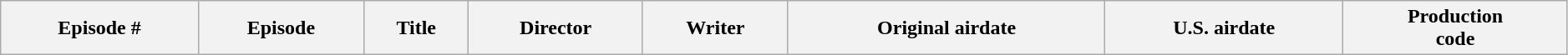<table class="wikitable plainrowheaders"  style="width:99%; margin-right:0; background:#fff;">
<tr>
<th>Episode #</th>
<th>Episode</th>
<th>Title</th>
<th>Director</th>
<th>Writer</th>
<th>Original airdate</th>
<th>U.S. airdate</th>
<th>Production<br>code<br>











</th>
</tr>
</table>
